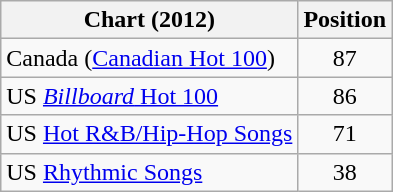<table class="wikitable sortable">
<tr>
<th scope="col">Chart (2012)</th>
<th scope="col">Position</th>
</tr>
<tr>
<td>Canada (<a href='#'>Canadian Hot 100</a>)</td>
<td style="text-align:center;">87</td>
</tr>
<tr>
<td>US <a href='#'><em>Billboard</em> Hot 100</a></td>
<td style="text-align:center;">86</td>
</tr>
<tr>
<td>US <a href='#'>Hot R&B/Hip-Hop Songs</a></td>
<td align="center">71</td>
</tr>
<tr>
<td>US <a href='#'>Rhythmic Songs</a></td>
<td style="text-align:center;">38</td>
</tr>
</table>
